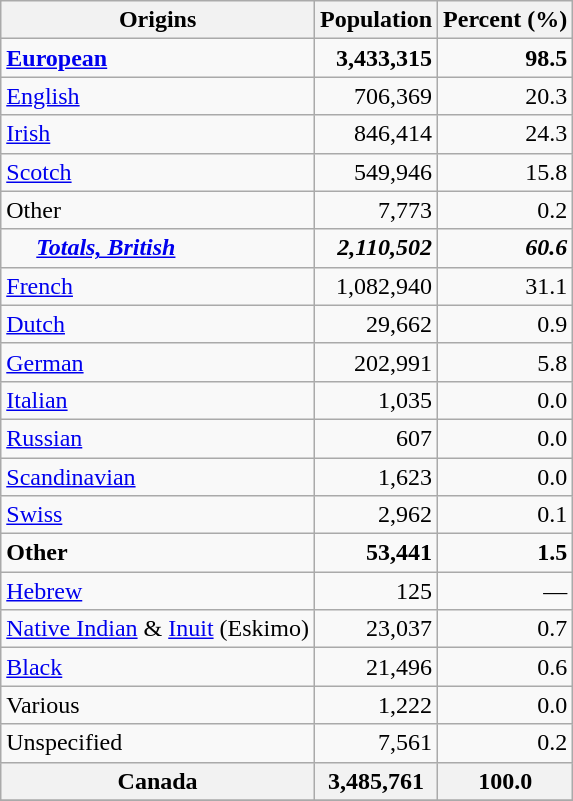<table class="wikitable sortable" style="text-align:right">
<tr>
<th>Origins</th>
<th>Population<br></th>
<th>Percent (%)</th>
</tr>
<tr align=right>
<td align=left><strong><a href='#'>European</a></strong></td>
<td><strong>3,433,315</strong></td>
<td><strong>98.5</strong></td>
</tr>
<tr align=right>
<td align=left><a href='#'>English</a></td>
<td>706,369</td>
<td>20.3</td>
</tr>
<tr>
<td align=left><a href='#'>Irish</a></td>
<td>846,414</td>
<td>24.3</td>
</tr>
<tr>
<td align=left><a href='#'>Scotch</a></td>
<td>549,946</td>
<td>15.8</td>
</tr>
<tr>
<td align=left>Other</td>
<td>7,773</td>
<td>0.2</td>
</tr>
<tr>
<td align=left>     <strong><em><a href='#'>Totals, British</a></em></strong></td>
<td><strong><em>2,110,502</em></strong></td>
<td><strong><em>60.6</em></strong></td>
</tr>
<tr>
<td align=left><a href='#'>French</a></td>
<td>1,082,940</td>
<td>31.1</td>
</tr>
<tr>
<td align=left><a href='#'>Dutch</a></td>
<td>29,662</td>
<td>0.9</td>
</tr>
<tr>
<td align=left><a href='#'>German</a></td>
<td>202,991</td>
<td>5.8</td>
</tr>
<tr>
<td align=left><a href='#'>Italian</a></td>
<td>1,035</td>
<td>0.0</td>
</tr>
<tr>
<td align=left><a href='#'>Russian</a></td>
<td>607</td>
<td>0.0</td>
</tr>
<tr>
<td align=left><a href='#'>Scandinavian</a></td>
<td>1,623</td>
<td>0.0</td>
</tr>
<tr>
<td align=left><a href='#'>Swiss</a></td>
<td>2,962</td>
<td>0.1</td>
</tr>
<tr align=right>
<td align=left><strong>Other</strong></td>
<td><strong>53,441</strong></td>
<td><strong>1.5</strong></td>
</tr>
<tr align=right>
<td align=left><a href='#'>Hebrew</a></td>
<td>125</td>
<td>—</td>
</tr>
<tr>
<td align=left><a href='#'>Native Indian</a> & <a href='#'>Inuit</a> (Eskimo)</td>
<td>23,037</td>
<td>0.7</td>
</tr>
<tr>
<td align=left><a href='#'>Black</a></td>
<td>21,496</td>
<td>0.6</td>
</tr>
<tr>
<td align=left>Various</td>
<td>1,222</td>
<td>0.0</td>
</tr>
<tr>
<td align=left>Unspecified</td>
<td>7,561</td>
<td>0.2</td>
</tr>
<tr>
<th align=center>Canada</th>
<th>3,485,761</th>
<th>100.0</th>
</tr>
<tr>
</tr>
</table>
